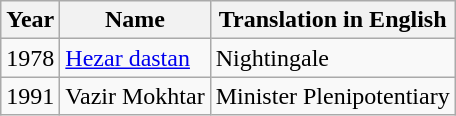<table class="wikitable">
<tr>
<th>Year</th>
<th>Name</th>
<th>Translation in English</th>
</tr>
<tr>
<td>1978</td>
<td><a href='#'>Hezar dastan</a></td>
<td>Nightingale</td>
</tr>
<tr>
<td>1991</td>
<td>Vazir Mokhtar</td>
<td>Minister Plenipotentiary</td>
</tr>
</table>
